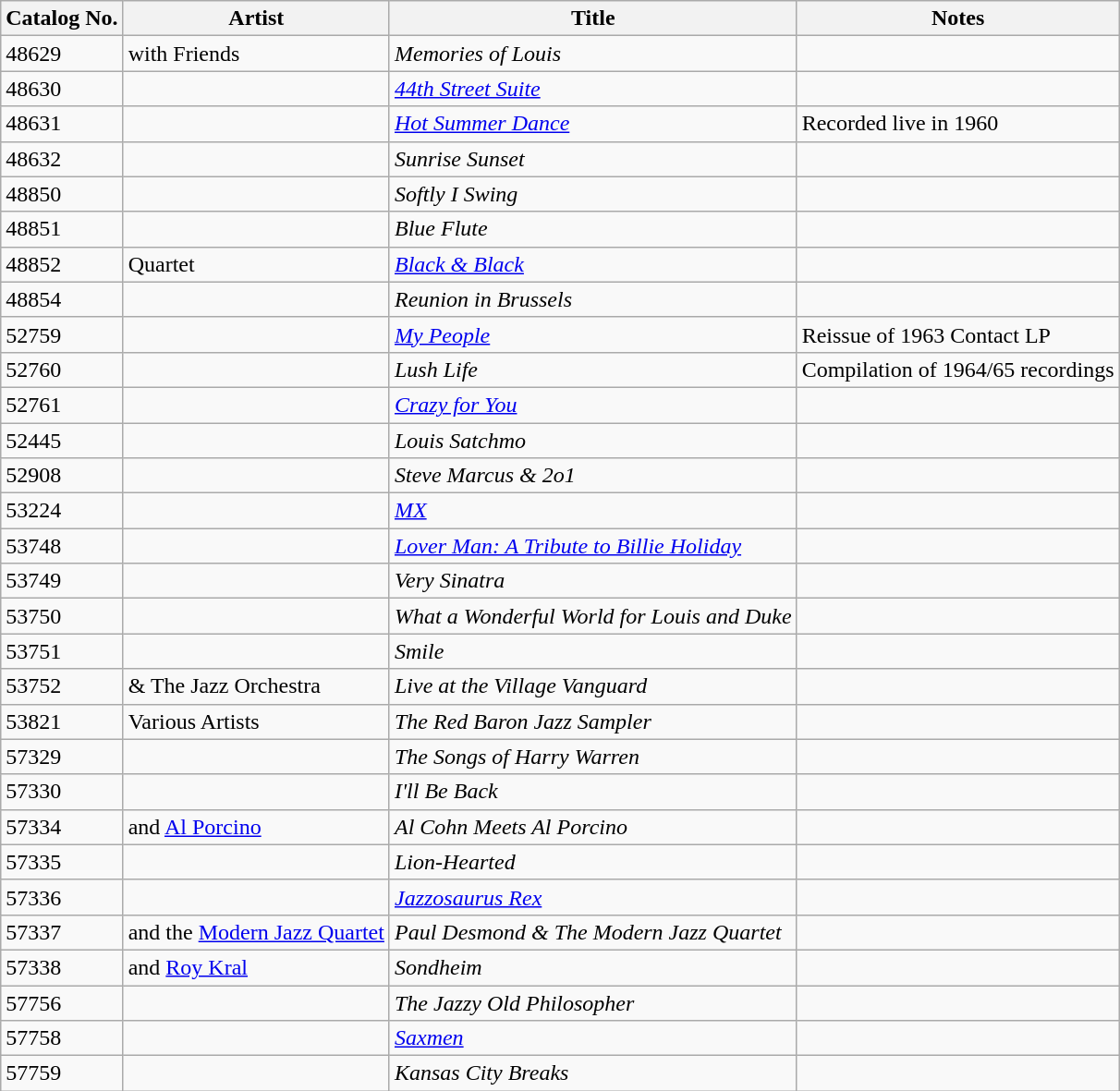<table class="wikitable sortable">
<tr>
<th>Catalog No.</th>
<th>Artist</th>
<th>Title</th>
<th>Notes</th>
</tr>
<tr>
<td>48629</td>
<td> with Friends</td>
<td><em>Memories of Louis</em></td>
<td></td>
</tr>
<tr>
<td>48630</td>
<td></td>
<td><em><a href='#'>44th Street Suite</a></em></td>
<td></td>
</tr>
<tr>
<td>48631</td>
<td></td>
<td><em><a href='#'>Hot Summer Dance</a></em></td>
<td>Recorded live in 1960</td>
</tr>
<tr>
<td>48632</td>
<td></td>
<td><em>Sunrise Sunset</em></td>
<td></td>
</tr>
<tr>
<td>48850</td>
<td></td>
<td><em>Softly I Swing</em></td>
<td></td>
</tr>
<tr>
<td>48851</td>
<td></td>
<td><em>Blue Flute</em></td>
<td></td>
</tr>
<tr>
<td>48852</td>
<td> Quartet</td>
<td><em><a href='#'>Black & Black</a></em></td>
<td></td>
</tr>
<tr>
<td>48854</td>
<td></td>
<td><em> Reunion in Brussels</em></td>
<td></td>
</tr>
<tr>
<td>52759</td>
<td></td>
<td><em><a href='#'>My People</a></em></td>
<td>Reissue of 1963 Contact LP</td>
</tr>
<tr>
<td>52760</td>
<td></td>
<td><em>Lush Life</em></td>
<td>Compilation of 1964/65 recordings</td>
</tr>
<tr>
<td>52761</td>
<td></td>
<td><em><a href='#'>Crazy for You</a></em></td>
<td></td>
</tr>
<tr>
<td>52445</td>
<td></td>
<td><em>Louis Satchmo</em></td>
<td></td>
</tr>
<tr>
<td>52908</td>
<td></td>
<td><em>Steve Marcus & 2o1 </em></td>
<td></td>
</tr>
<tr>
<td>53224</td>
<td></td>
<td><em><a href='#'>MX</a></em></td>
<td></td>
</tr>
<tr>
<td>53748</td>
<td></td>
<td><em><a href='#'>Lover Man: A Tribute to Billie Holiday</a></em></td>
<td></td>
</tr>
<tr>
<td>53749</td>
<td></td>
<td><em>Very Sinatra</em></td>
<td></td>
</tr>
<tr>
<td>53750</td>
<td></td>
<td><em>What a Wonderful World for Louis and Duke</em></td>
<td></td>
</tr>
<tr>
<td>53751</td>
<td></td>
<td><em>Smile</em></td>
<td></td>
</tr>
<tr>
<td>53752</td>
<td> & The Jazz Orchestra</td>
<td><em>Live at the Village Vanguard</em></td>
<td></td>
</tr>
<tr>
<td>53821</td>
<td>Various Artists</td>
<td><em>The Red Baron Jazz Sampler</em></td>
<td></td>
</tr>
<tr>
<td>57329</td>
<td></td>
<td><em>The Songs of Harry Warren</em></td>
<td></td>
</tr>
<tr>
<td>57330</td>
<td></td>
<td><em>I'll Be Back</em></td>
<td></td>
</tr>
<tr>
<td>57334</td>
<td> and <a href='#'>Al Porcino</a></td>
<td><em>Al Cohn Meets Al Porcino</em></td>
<td></td>
</tr>
<tr>
<td>57335</td>
<td></td>
<td><em>Lion-Hearted</em></td>
<td></td>
</tr>
<tr>
<td>57336</td>
<td></td>
<td><em><a href='#'>Jazzosaurus Rex</a></em></td>
<td></td>
</tr>
<tr>
<td>57337</td>
<td> and the <a href='#'>Modern Jazz Quartet</a></td>
<td><em>Paul Desmond & The Modern Jazz Quartet</em></td>
<td></td>
</tr>
<tr>
<td>57338</td>
<td> and <a href='#'>Roy Kral</a></td>
<td><em>Sondheim</em></td>
<td></td>
</tr>
<tr>
<td>57756</td>
<td></td>
<td><em>The Jazzy Old Philosopher</em></td>
<td></td>
</tr>
<tr>
<td>57758</td>
<td></td>
<td><em><a href='#'>Saxmen</a></em></td>
<td></td>
</tr>
<tr>
<td>57759</td>
<td></td>
<td><em>Kansas City Breaks</em></td>
<td></td>
</tr>
</table>
